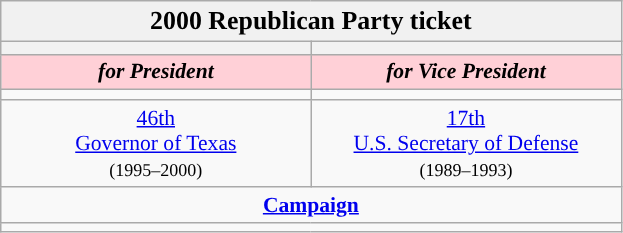<table class="wikitable" style="font-size:90%; text-align:center">
<tr>
<td style="background:#F1F1F1;" colspan="30"><big><strong>2000 Republican Party ticket</strong></big></td>
</tr>
<tr>
<th style="width:3em; font-size:135%; background:"><a href='#'></a></th>
<th style="width:3em; font-size:135%; background:"><a href='#'></a></th>
</tr>
<tr style="color:#000; font-size:100%; background:#FFD0D7;">
<td style="width:3em; width:200px;"><strong><em>for President</em></strong></td>
<td style="width:3em; width:200px;"><strong><em>for Vice President</em></strong></td>
</tr>
<tr>
<td></td>
<td></td>
</tr>
<tr>
<td><a href='#'>46th</a><br><a href='#'>Governor of Texas</a><br><small>(1995–2000)</small></td>
<td><a href='#'>17th</a><br><a href='#'>U.S. Secretary of Defense</a><br><small>(1989–1993)</small></td>
</tr>
<tr>
<td colspan=2><a href='#'><strong>Campaign</strong></a></td>
</tr>
<tr>
<td colspan=2></td>
</tr>
</table>
